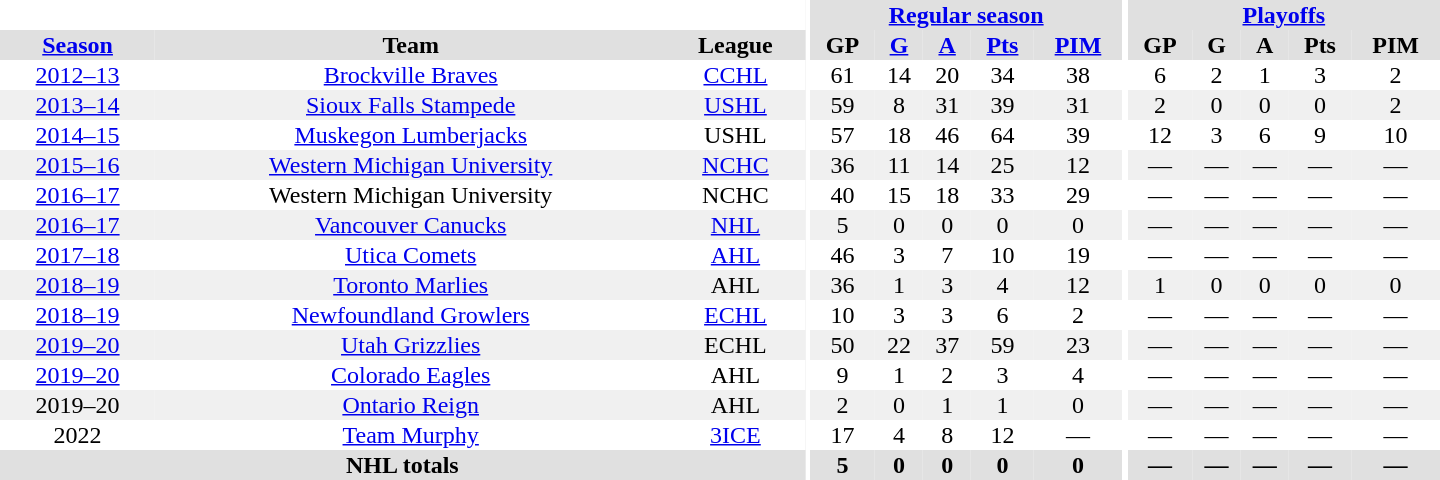<table border="0" cellpadding="1" cellspacing="0" style="text-align:center; width:60em">
<tr bgcolor="#e0e0e0">
<th colspan="3" bgcolor="#ffffff"></th>
<th rowspan="99" bgcolor="#ffffff"></th>
<th colspan="5"><a href='#'>Regular season</a></th>
<th rowspan="99" bgcolor="#ffffff"></th>
<th colspan="5"><a href='#'>Playoffs</a></th>
</tr>
<tr bgcolor="#e0e0e0">
<th><a href='#'>Season</a></th>
<th>Team</th>
<th>League</th>
<th>GP</th>
<th><a href='#'>G</a></th>
<th><a href='#'>A</a></th>
<th><a href='#'>Pts</a></th>
<th><a href='#'>PIM</a></th>
<th>GP</th>
<th>G</th>
<th>A</th>
<th>Pts</th>
<th>PIM</th>
</tr>
<tr>
<td><a href='#'>2012–13</a></td>
<td><a href='#'>Brockville Braves</a></td>
<td><a href='#'>CCHL</a></td>
<td>61</td>
<td>14</td>
<td>20</td>
<td>34</td>
<td>38</td>
<td>6</td>
<td>2</td>
<td>1</td>
<td>3</td>
<td>2</td>
</tr>
<tr bgcolor="#f0f0f0">
<td><a href='#'>2013–14</a></td>
<td><a href='#'>Sioux Falls Stampede</a></td>
<td><a href='#'>USHL</a></td>
<td>59</td>
<td>8</td>
<td>31</td>
<td>39</td>
<td>31</td>
<td>2</td>
<td>0</td>
<td>0</td>
<td>0</td>
<td>2</td>
</tr>
<tr>
<td><a href='#'>2014–15</a></td>
<td><a href='#'>Muskegon Lumberjacks</a></td>
<td>USHL</td>
<td>57</td>
<td>18</td>
<td>46</td>
<td>64</td>
<td>39</td>
<td>12</td>
<td>3</td>
<td>6</td>
<td>9</td>
<td>10</td>
</tr>
<tr bgcolor="#f0f0f0">
<td><a href='#'>2015–16</a></td>
<td><a href='#'>Western Michigan University</a></td>
<td><a href='#'>NCHC</a></td>
<td>36</td>
<td>11</td>
<td>14</td>
<td>25</td>
<td>12</td>
<td>—</td>
<td>—</td>
<td>—</td>
<td>—</td>
<td>—</td>
</tr>
<tr>
<td><a href='#'>2016–17</a></td>
<td>Western Michigan University</td>
<td>NCHC</td>
<td>40</td>
<td>15</td>
<td>18</td>
<td>33</td>
<td>29</td>
<td>—</td>
<td>—</td>
<td>—</td>
<td>—</td>
<td>—</td>
</tr>
<tr bgcolor="#f0f0f0">
<td><a href='#'>2016–17</a></td>
<td><a href='#'>Vancouver Canucks</a></td>
<td><a href='#'>NHL</a></td>
<td>5</td>
<td>0</td>
<td>0</td>
<td>0</td>
<td>0</td>
<td>—</td>
<td>—</td>
<td>—</td>
<td>—</td>
<td>—</td>
</tr>
<tr>
<td><a href='#'>2017–18</a></td>
<td><a href='#'>Utica Comets</a></td>
<td><a href='#'>AHL</a></td>
<td>46</td>
<td>3</td>
<td>7</td>
<td>10</td>
<td>19</td>
<td>—</td>
<td>—</td>
<td>—</td>
<td>—</td>
<td>—</td>
</tr>
<tr bgcolor="#f0f0f0">
<td><a href='#'>2018–19</a></td>
<td><a href='#'>Toronto Marlies</a></td>
<td>AHL</td>
<td>36</td>
<td>1</td>
<td>3</td>
<td>4</td>
<td>12</td>
<td>1</td>
<td>0</td>
<td>0</td>
<td>0</td>
<td>0</td>
</tr>
<tr>
<td><a href='#'>2018–19</a></td>
<td><a href='#'>Newfoundland Growlers</a></td>
<td><a href='#'>ECHL</a></td>
<td>10</td>
<td>3</td>
<td>3</td>
<td>6</td>
<td>2</td>
<td>—</td>
<td>—</td>
<td>—</td>
<td>—</td>
<td>—</td>
</tr>
<tr bgcolor="#f0f0f0">
<td><a href='#'>2019–20</a></td>
<td><a href='#'>Utah Grizzlies</a></td>
<td>ECHL</td>
<td>50</td>
<td>22</td>
<td>37</td>
<td>59</td>
<td>23</td>
<td>—</td>
<td>—</td>
<td>—</td>
<td>—</td>
<td>—</td>
</tr>
<tr>
<td><a href='#'>2019–20</a></td>
<td><a href='#'>Colorado Eagles</a></td>
<td>AHL</td>
<td>9</td>
<td>1</td>
<td>2</td>
<td>3</td>
<td>4</td>
<td>—</td>
<td>—</td>
<td>—</td>
<td>—</td>
<td>—</td>
</tr>
<tr bgcolor="#f0f0f0">
<td>2019–20</td>
<td><a href='#'>Ontario Reign</a></td>
<td>AHL</td>
<td>2</td>
<td>0</td>
<td>1</td>
<td>1</td>
<td>0</td>
<td>—</td>
<td>—</td>
<td>—</td>
<td>—</td>
<td>—</td>
</tr>
<tr>
<td>2022</td>
<td><a href='#'>Team Murphy</a></td>
<td><a href='#'>3ICE</a></td>
<td>17</td>
<td>4</td>
<td>8</td>
<td>12</td>
<td>—</td>
<td>—</td>
<td>—</td>
<td>—</td>
<td>—</td>
<td>—</td>
</tr>
<tr bgcolor="#e0e0e0">
<th colspan="3">NHL totals</th>
<th>5</th>
<th>0</th>
<th>0</th>
<th>0</th>
<th>0</th>
<th>—</th>
<th>—</th>
<th>—</th>
<th>—</th>
<th>—</th>
</tr>
</table>
